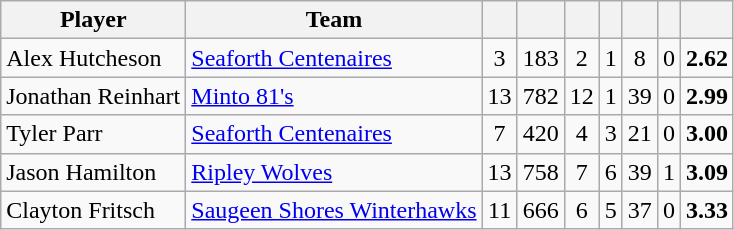<table class="wikitable" style="text-align:center">
<tr>
<th width:25%;">Player</th>
<th width:25%;">Team</th>
<th width:5%;"></th>
<th width:5%;"></th>
<th width:5%;"></th>
<th width:5%;"></th>
<th width:5%;"></th>
<th width:5%;"></th>
<th width:5%;"></th>
</tr>
<tr>
<td align=left>Alex Hutcheson</td>
<td align=left><a href='#'>Seaforth Centenaires</a></td>
<td>3</td>
<td>183</td>
<td>2</td>
<td>1</td>
<td>8</td>
<td>0</td>
<td><strong>2.62</strong></td>
</tr>
<tr>
<td align=left>Jonathan Reinhart</td>
<td align=left><a href='#'>Minto 81's</a></td>
<td>13</td>
<td>782</td>
<td>12</td>
<td>1</td>
<td>39</td>
<td>0</td>
<td><strong>2.99</strong></td>
</tr>
<tr>
<td align=left>Tyler Parr</td>
<td align=left><a href='#'>Seaforth Centenaires</a></td>
<td>7</td>
<td>420</td>
<td>4</td>
<td>3</td>
<td>21</td>
<td>0</td>
<td><strong>3.00</strong></td>
</tr>
<tr>
<td align=left>Jason Hamilton</td>
<td align=left><a href='#'>Ripley Wolves</a></td>
<td>13</td>
<td>758</td>
<td>7</td>
<td>6</td>
<td>39</td>
<td>1</td>
<td><strong>3.09</strong></td>
</tr>
<tr>
<td align=left>Clayton Fritsch</td>
<td align=left><a href='#'>Saugeen Shores Winterhawks</a></td>
<td>11</td>
<td>666</td>
<td>6</td>
<td>5</td>
<td>37</td>
<td>0</td>
<td><strong>3.33</strong></td>
</tr>
</table>
